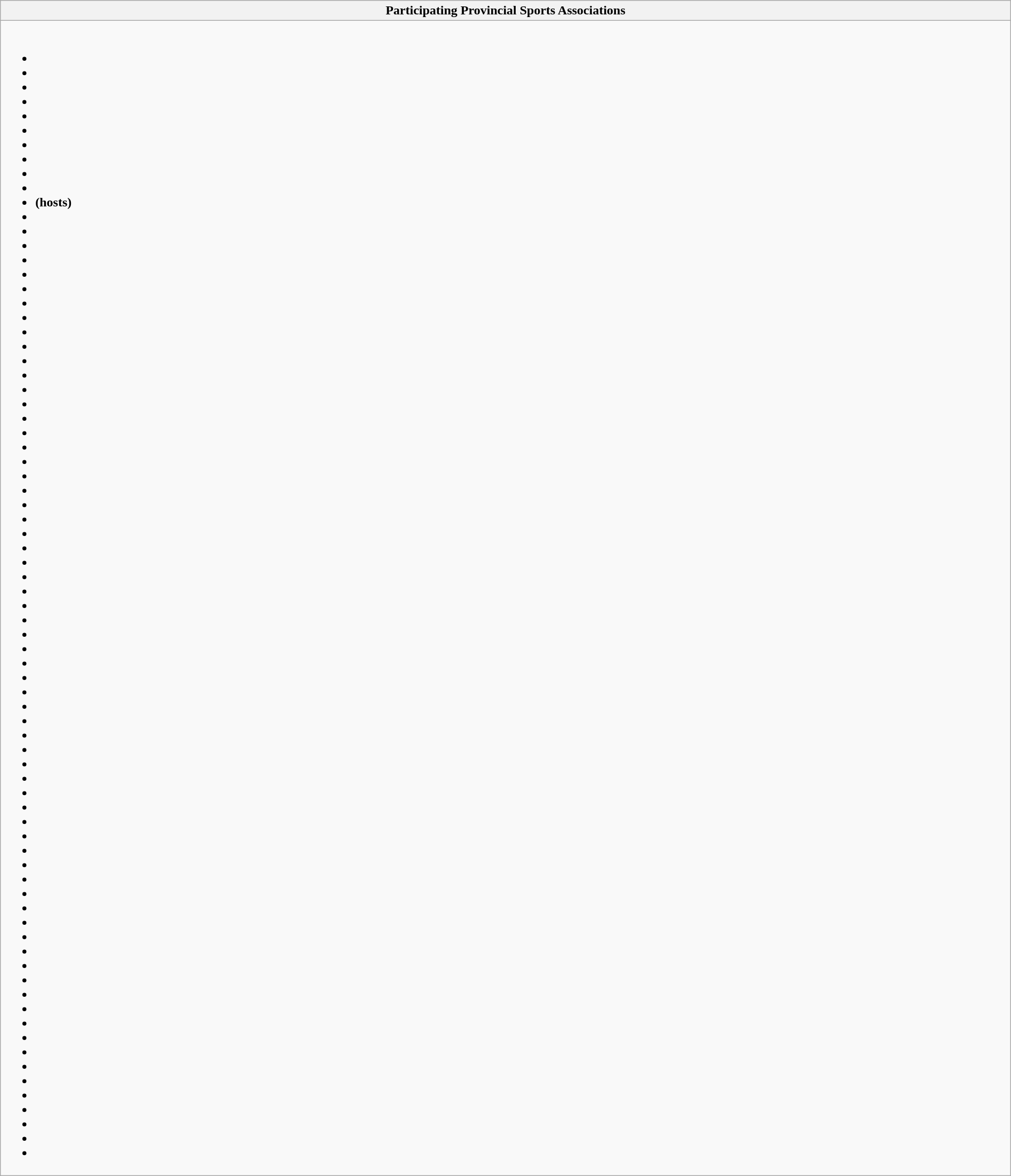<table class="wikitable collapsible" style="width:100%;">
<tr>
<th>Participating Provincial Sports Associations</th>
</tr>
<tr>
<td><br><ul><li></li><li></li><li></li><li></li><li></li><li></li><li></li><li></li><li></li><li></li><li> <strong>(hosts)</strong></li><li></li><li></li><li></li><li></li><li></li><li></li><li></li><li></li><li></li><li></li><li></li><li></li><li></li><li></li><li></li><li></li><li></li><li></li><li></li><li></li><li></li><li></li><li></li><li></li><li></li><li></li><li></li><li></li><li></li><li></li><li></li><li></li><li></li><li></li><li></li><li></li><li></li><li></li><li></li><li></li><li></li><li></li><li></li><li></li><li></li><li></li><li></li><li></li><li></li><li></li><li></li><li></li><li></li><li></li><li></li><li></li><li></li><li></li><li></li><li></li><li></li><li></li><li></li><li></li><li></li><li></li></ul></td>
</tr>
</table>
